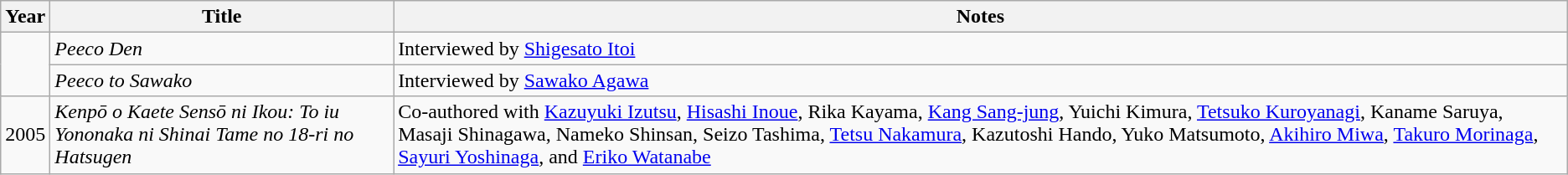<table class="wikitable">
<tr>
<th>Year</th>
<th>Title</th>
<th>Notes</th>
</tr>
<tr>
<td rowspan="2"></td>
<td><em>Peeco Den</em></td>
<td>Interviewed by <a href='#'>Shigesato Itoi</a></td>
</tr>
<tr>
<td><em>Peeco to Sawako</em></td>
<td>Interviewed by <a href='#'>Sawako Agawa</a></td>
</tr>
<tr>
<td>2005</td>
<td><em>Kenpō o Kaete Sensō ni Ikou: To iu Yononaka ni Shinai Tame no 18-ri no Hatsugen</em></td>
<td>Co-authored with <a href='#'>Kazuyuki Izutsu</a>, <a href='#'>Hisashi Inoue</a>, Rika Kayama, <a href='#'>Kang Sang-jung</a>, Yuichi Kimura, <a href='#'>Tetsuko Kuroyanagi</a>, Kaname Saruya, Masaji Shinagawa, Nameko Shinsan, Seizo Tashima, <a href='#'>Tetsu Nakamura</a>, Kazutoshi Hando, Yuko Matsumoto, <a href='#'>Akihiro Miwa</a>, <a href='#'>Takuro Morinaga</a>, <a href='#'>Sayuri Yoshinaga</a>, and <a href='#'>Eriko Watanabe</a></td>
</tr>
</table>
